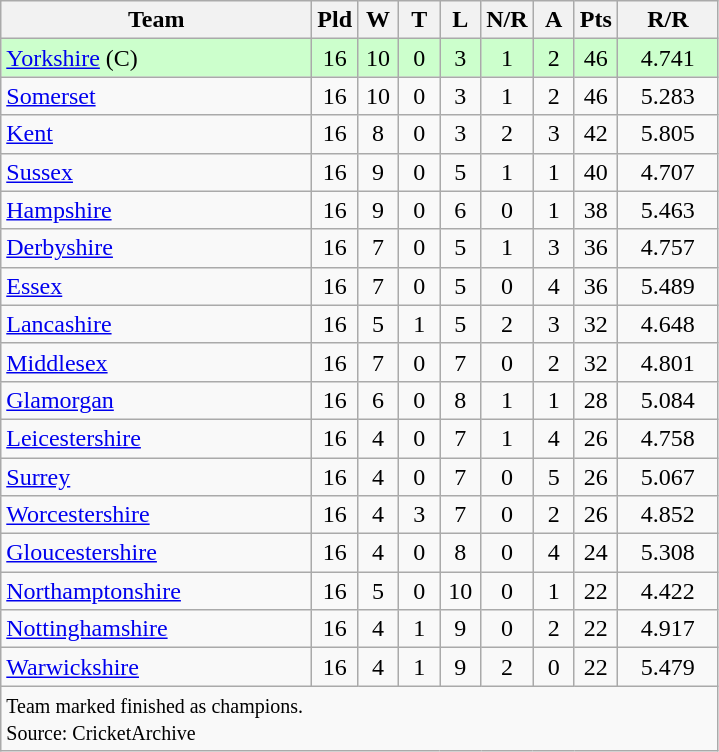<table class="wikitable" style="text-align: center;">
<tr>
<th width=200>Team</th>
<th width=20>Pld</th>
<th width=20>W</th>
<th width=20>T</th>
<th width=20>L</th>
<th width=20>N/R</th>
<th width=20>A</th>
<th width=20>Pts</th>
<th width=60>R/R</th>
</tr>
<tr bgcolor="#ccffcc">
<td align=left><a href='#'>Yorkshire</a> (C)</td>
<td>16</td>
<td>10</td>
<td>0</td>
<td>3</td>
<td>1</td>
<td>2</td>
<td>46</td>
<td>4.741</td>
</tr>
<tr>
<td align=left><a href='#'>Somerset</a></td>
<td>16</td>
<td>10</td>
<td>0</td>
<td>3</td>
<td>1</td>
<td>2</td>
<td>46</td>
<td>5.283</td>
</tr>
<tr>
<td align=left><a href='#'>Kent</a></td>
<td>16</td>
<td>8</td>
<td>0</td>
<td>3</td>
<td>2</td>
<td>3</td>
<td>42</td>
<td>5.805</td>
</tr>
<tr>
<td align=left><a href='#'>Sussex</a></td>
<td>16</td>
<td>9</td>
<td>0</td>
<td>5</td>
<td>1</td>
<td>1</td>
<td>40</td>
<td>4.707</td>
</tr>
<tr>
<td align=left><a href='#'>Hampshire</a></td>
<td>16</td>
<td>9</td>
<td>0</td>
<td>6</td>
<td>0</td>
<td>1</td>
<td>38</td>
<td>5.463</td>
</tr>
<tr>
<td align=left><a href='#'>Derbyshire</a></td>
<td>16</td>
<td>7</td>
<td>0</td>
<td>5</td>
<td>1</td>
<td>3</td>
<td>36</td>
<td>4.757</td>
</tr>
<tr>
<td align=left><a href='#'>Essex</a></td>
<td>16</td>
<td>7</td>
<td>0</td>
<td>5</td>
<td>0</td>
<td>4</td>
<td>36</td>
<td>5.489</td>
</tr>
<tr>
<td align=left><a href='#'>Lancashire</a></td>
<td>16</td>
<td>5</td>
<td>1</td>
<td>5</td>
<td>2</td>
<td>3</td>
<td>32</td>
<td>4.648</td>
</tr>
<tr>
<td align=left><a href='#'>Middlesex</a></td>
<td>16</td>
<td>7</td>
<td>0</td>
<td>7</td>
<td>0</td>
<td>2</td>
<td>32</td>
<td>4.801</td>
</tr>
<tr>
<td align=left><a href='#'>Glamorgan</a></td>
<td>16</td>
<td>6</td>
<td>0</td>
<td>8</td>
<td>1</td>
<td>1</td>
<td>28</td>
<td>5.084</td>
</tr>
<tr>
<td align=left><a href='#'>Leicestershire</a></td>
<td>16</td>
<td>4</td>
<td>0</td>
<td>7</td>
<td>1</td>
<td>4</td>
<td>26</td>
<td>4.758</td>
</tr>
<tr>
<td align=left><a href='#'>Surrey</a></td>
<td>16</td>
<td>4</td>
<td>0</td>
<td>7</td>
<td>0</td>
<td>5</td>
<td>26</td>
<td>5.067</td>
</tr>
<tr>
<td align=left><a href='#'>Worcestershire</a></td>
<td>16</td>
<td>4</td>
<td>3</td>
<td>7</td>
<td>0</td>
<td>2</td>
<td>26</td>
<td>4.852</td>
</tr>
<tr>
<td align=left><a href='#'>Gloucestershire</a></td>
<td>16</td>
<td>4</td>
<td>0</td>
<td>8</td>
<td>0</td>
<td>4</td>
<td>24</td>
<td>5.308</td>
</tr>
<tr>
<td align=left><a href='#'>Northamptonshire</a></td>
<td>16</td>
<td>5</td>
<td>0</td>
<td>10</td>
<td>0</td>
<td>1</td>
<td>22</td>
<td>4.422</td>
</tr>
<tr>
<td align=left><a href='#'>Nottinghamshire</a></td>
<td>16</td>
<td>4</td>
<td>1</td>
<td>9</td>
<td>0</td>
<td>2</td>
<td>22</td>
<td>4.917</td>
</tr>
<tr>
<td align=left><a href='#'>Warwickshire</a></td>
<td>16</td>
<td>4</td>
<td>1</td>
<td>9</td>
<td>2</td>
<td>0</td>
<td>22</td>
<td>5.479</td>
</tr>
<tr>
<td colspan="9" align="left"><small>Team marked  finished as champions.<br>Source: CricketArchive</small></td>
</tr>
</table>
